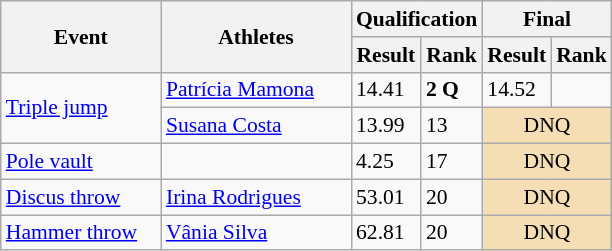<table class="wikitable" border="1" style="font-size:90%">
<tr>
<th rowspan="2" width=100>Event</th>
<th rowspan="2" width=120>Athletes</th>
<th colspan="2">Qualification</th>
<th colspan="2">Final</th>
</tr>
<tr>
<th>Result</th>
<th>Rank</th>
<th>Result</th>
<th>Rank</th>
</tr>
<tr>
<td rowspan="2"><a href='#'>Triple jump</a></td>
<td><a href='#'>Patrícia Mamona</a></td>
<td>14.41</td>
<td><strong>2 Q</strong></td>
<td>14.52</td>
<td></td>
</tr>
<tr>
<td><a href='#'>Susana Costa</a></td>
<td>13.99</td>
<td>13</td>
<td colspan="2" align=center bgcolor="wheat">DNQ</td>
</tr>
<tr>
<td><a href='#'>Pole vault</a></td>
<td></td>
<td>4.25</td>
<td>17</td>
<td colspan="2" align=center bgcolor="wheat">DNQ</td>
</tr>
<tr>
<td><a href='#'>Discus throw</a></td>
<td><a href='#'>Irina Rodrigues</a></td>
<td>53.01</td>
<td>20</td>
<td colspan="2" align=center bgcolor="wheat">DNQ</td>
</tr>
<tr>
<td><a href='#'>Hammer throw</a></td>
<td><a href='#'>Vânia Silva</a></td>
<td>62.81</td>
<td>20</td>
<td colspan="2" align=center bgcolor="wheat">DNQ</td>
</tr>
</table>
